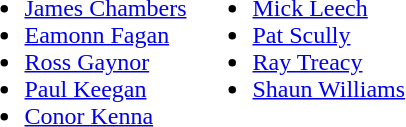<table>
<tr style="vertical-align:top">
<td><br><ul><li> <a href='#'>James Chambers</a></li><li> <a href='#'>Eamonn Fagan</a></li><li> <a href='#'>Ross Gaynor</a></li><li> <a href='#'>Paul Keegan</a></li><li> <a href='#'>Conor Kenna</a></li></ul></td>
<td><br><ul><li> <a href='#'>Mick Leech</a></li><li> <a href='#'>Pat Scully</a></li><li> <a href='#'>Ray Treacy</a></li><li> <a href='#'>Shaun Williams</a></li></ul></td>
</tr>
</table>
